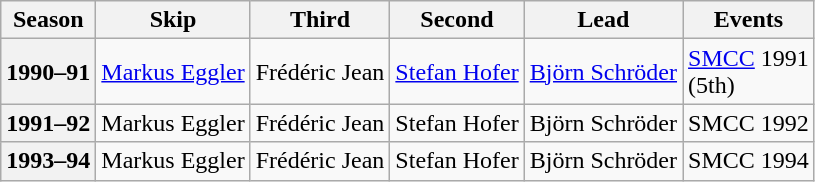<table class="wikitable">
<tr>
<th scope="col">Season</th>
<th scope="col">Skip</th>
<th scope="col">Third</th>
<th scope="col">Second</th>
<th scope="col">Lead</th>
<th scope="col">Events</th>
</tr>
<tr>
<th scope="row">1990–91</th>
<td><a href='#'>Markus Eggler</a></td>
<td>Frédéric Jean</td>
<td><a href='#'>Stefan Hofer</a></td>
<td><a href='#'>Björn Schröder</a></td>
<td><a href='#'>SMCC</a> 1991 <br> (5th)</td>
</tr>
<tr>
<th scope="row">1991–92</th>
<td>Markus Eggler</td>
<td>Frédéric Jean</td>
<td>Stefan Hofer</td>
<td>Björn Schröder</td>
<td>SMCC 1992 <br> </td>
</tr>
<tr>
<th scope="row">1993–94</th>
<td>Markus Eggler</td>
<td>Frédéric Jean</td>
<td>Stefan Hofer</td>
<td>Björn Schröder</td>
<td>SMCC 1994 </td>
</tr>
</table>
